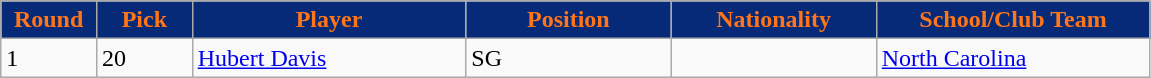<table class="wikitable sortable sortable">
<tr>
<th style="background:#062A78;color:#FF7518;" width="7%">Round</th>
<th style="background:#062A78;color:#FF7518;" width="7%">Pick</th>
<th style="background:#062A78;color:#FF7518;" width="20%">Player</th>
<th style="background:#062A78;color:#FF7518;" width="15%">Position</th>
<th style="background:#062A78;color:#FF7518;" width="15%">Nationality</th>
<th style="background:#062A78;color:#FF7518;" width="20%">School/Club Team</th>
</tr>
<tr>
<td>1</td>
<td>20</td>
<td><a href='#'>Hubert Davis</a></td>
<td>SG</td>
<td></td>
<td><a href='#'>North Carolina</a></td>
</tr>
</table>
